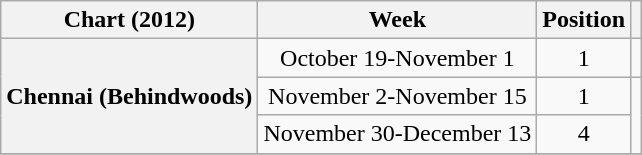<table class="wikitable sortable plainrowheaders" style="text-align:center">
<tr>
<th>Chart (2012)</th>
<th>Week</th>
<th>Position</th>
<th scope="col" class="unsortable" ></th>
</tr>
<tr>
<th rowspan="3" scope="row">Chennai (Behindwoods)</th>
<td>October 19-November 1</td>
<td>1</td>
<td></td>
</tr>
<tr>
<td>November 2-November 15</td>
<td>1</td>
<td rowspan="2"></td>
</tr>
<tr>
<td>November 30-December 13</td>
<td>4</td>
</tr>
<tr>
</tr>
</table>
